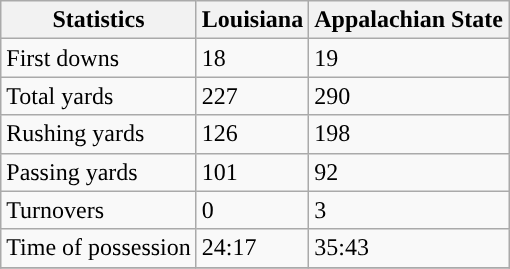<table class="wikitable">
<tr>
<th>Statistics</th>
<th>Louisiana</th>
<th>Appalachian State</th>
</tr>
<tr>
<td>First downs</td>
<td>18</td>
<td>19</td>
</tr>
<tr>
<td>Total yards</td>
<td>227</td>
<td>290</td>
</tr>
<tr>
<td>Rushing yards</td>
<td>126</td>
<td>198</td>
</tr>
<tr>
<td>Passing yards</td>
<td>101</td>
<td>92</td>
</tr>
<tr>
<td>Turnovers</td>
<td>0</td>
<td>3</td>
</tr>
<tr>
<td>Time of possession</td>
<td>24:17</td>
<td>35:43</td>
</tr>
<tr>
</tr>
</table>
